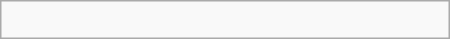<table class="wikitable" border="1" width=300px align="right">
<tr>
<td><br></td>
</tr>
</table>
